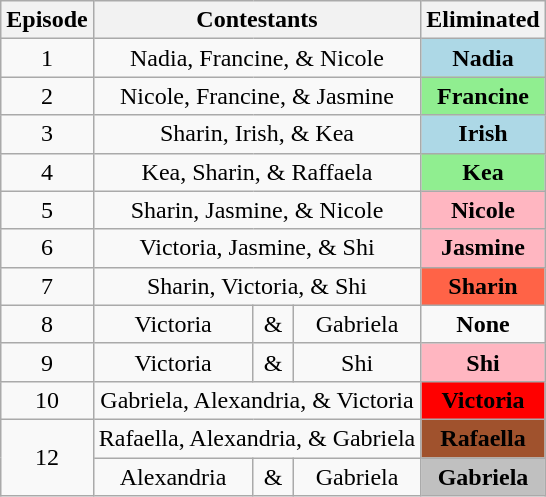<table class="wikitable" border="2" style="text-align:center">
<tr>
<th>Episode</th>
<th colspan="3">Contestants</th>
<th>Eliminated</th>
</tr>
<tr>
<td>1</td>
<td colspan="3">Nadia, Francine, & Nicole</td>
<td style="background:lightblue"><strong>Nadia</strong></td>
</tr>
<tr>
<td>2</td>
<td colspan="3">Nicole, Francine, & Jasmine</td>
<td style="background:lightgreen"><strong>Francine</strong></td>
</tr>
<tr>
<td>3</td>
<td colspan="3">Sharin, Irish, & Kea</td>
<td style="background:lightblue"><strong>Irish</strong></td>
</tr>
<tr>
<td>4</td>
<td colspan="3">Kea, Sharin, & Raffaela</td>
<td style="background:lightgreen"><strong>Kea</strong></td>
</tr>
<tr>
<td>5</td>
<td colspan="3">Sharin, Jasmine, & Nicole</td>
<td style="background:lightpink"><strong>Nicole</strong></td>
</tr>
<tr>
<td>6</td>
<td colspan="3">Victoria, Jasmine, & Shi</td>
<td style="background:lightpink"><strong>Jasmine</strong></td>
</tr>
<tr>
<td>7</td>
<td colspan="3">Sharin, Victoria, & Shi</td>
<td style="background:tomato"><strong>Sharin</strong></td>
</tr>
<tr>
<td>8</td>
<td>Victoria</td>
<td>&</td>
<td>Gabriela</td>
<td><strong>None</strong></td>
</tr>
<tr>
<td>9</td>
<td>Victoria</td>
<td>&</td>
<td>Shi</td>
<td style="background:lightpink"><strong>Shi</strong></td>
</tr>
<tr>
<td>10</td>
<td colspan="3">Gabriela, Alexandria, & Victoria</td>
<td style="background:red"><strong>Victoria</strong></td>
</tr>
<tr>
<td rowspan="2">12</td>
<td colspan="3">Rafaella, Alexandria, & Gabriela</td>
<td style="background:sienna"><strong>Rafaella</strong></td>
</tr>
<tr>
<td>Alexandria</td>
<td>&</td>
<td>Gabriela</td>
<td style="background:silver"><strong>Gabriela</strong></td>
</tr>
</table>
